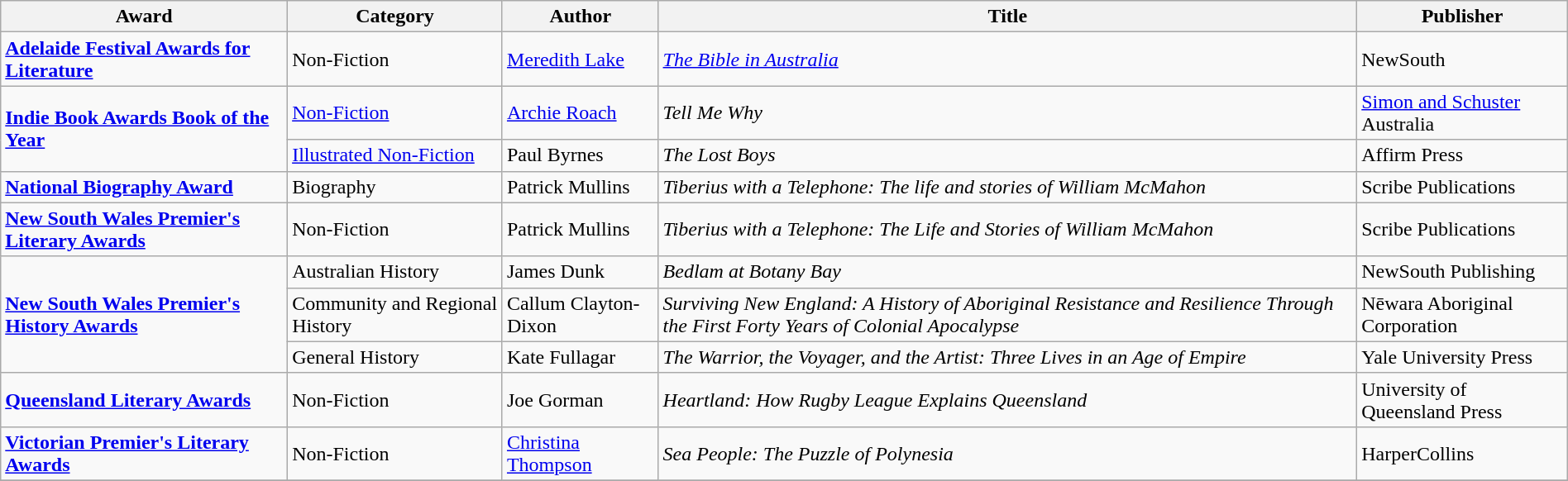<table class="wikitable" width=100%>
<tr>
<th>Award</th>
<th>Category</th>
<th>Author</th>
<th>Title</th>
<th>Publisher</th>
</tr>
<tr>
<td><strong><a href='#'>Adelaide Festival Awards for Literature</a></strong></td>
<td>Non-Fiction</td>
<td><a href='#'>Meredith Lake</a></td>
<td><em><a href='#'>The Bible in Australia</a></em></td>
<td>NewSouth</td>
</tr>
<tr>
<td rowspan=2><strong><a href='#'>Indie Book Awards Book of the Year</a></strong></td>
<td><a href='#'>Non-Fiction</a></td>
<td><a href='#'>Archie Roach</a></td>
<td><em>Tell Me Why</em></td>
<td><a href='#'>Simon and Schuster</a> Australia</td>
</tr>
<tr>
<td><a href='#'>Illustrated Non-Fiction</a></td>
<td>Paul Byrnes</td>
<td><em>The Lost Boys</em></td>
<td>Affirm Press</td>
</tr>
<tr>
<td><strong><a href='#'>National Biography Award</a></strong></td>
<td>Biography</td>
<td>Patrick Mullins</td>
<td><em>Tiberius with a Telephone: The life and stories of William McMahon</em></td>
<td>Scribe Publications</td>
</tr>
<tr>
<td><strong><a href='#'>New South Wales Premier's Literary Awards</a></strong></td>
<td>Non-Fiction</td>
<td>Patrick Mullins</td>
<td><em>Tiberius with a Telephone: The Life and Stories of William McMahon</em></td>
<td>Scribe Publications</td>
</tr>
<tr>
<td rowspan=3><strong><a href='#'>New South Wales Premier's History Awards</a></strong></td>
<td>Australian History</td>
<td>James Dunk</td>
<td><em>Bedlam at Botany Bay</em></td>
<td>NewSouth Publishing<strong></strong></td>
</tr>
<tr>
<td>Community and Regional History</td>
<td>Callum Clayton-Dixon</td>
<td><em>Surviving New England: A History of Aboriginal Resistance and Resilience Through the First Forty Years of Colonial Apocalypse</em></td>
<td>Nēwara Aboriginal Corporation</td>
</tr>
<tr>
<td>General History</td>
<td>Kate Fullagar</td>
<td><em>The Warrior, the Voyager, and the Artist: Three Lives in an Age of Empire</em></td>
<td>Yale University Press</td>
</tr>
<tr>
<td><strong><a href='#'>Queensland Literary Awards</a></strong></td>
<td>Non-Fiction</td>
<td>Joe Gorman</td>
<td><em>Heartland: How Rugby League Explains Queensland</em></td>
<td>University of Queensland Press</td>
</tr>
<tr>
<td><strong><a href='#'>Victorian Premier's Literary Awards</a></strong></td>
<td>Non-Fiction</td>
<td><a href='#'>Christina Thompson</a></td>
<td><em>Sea People: The Puzzle of Polynesia</em></td>
<td>HarperCollins</td>
</tr>
<tr>
</tr>
</table>
